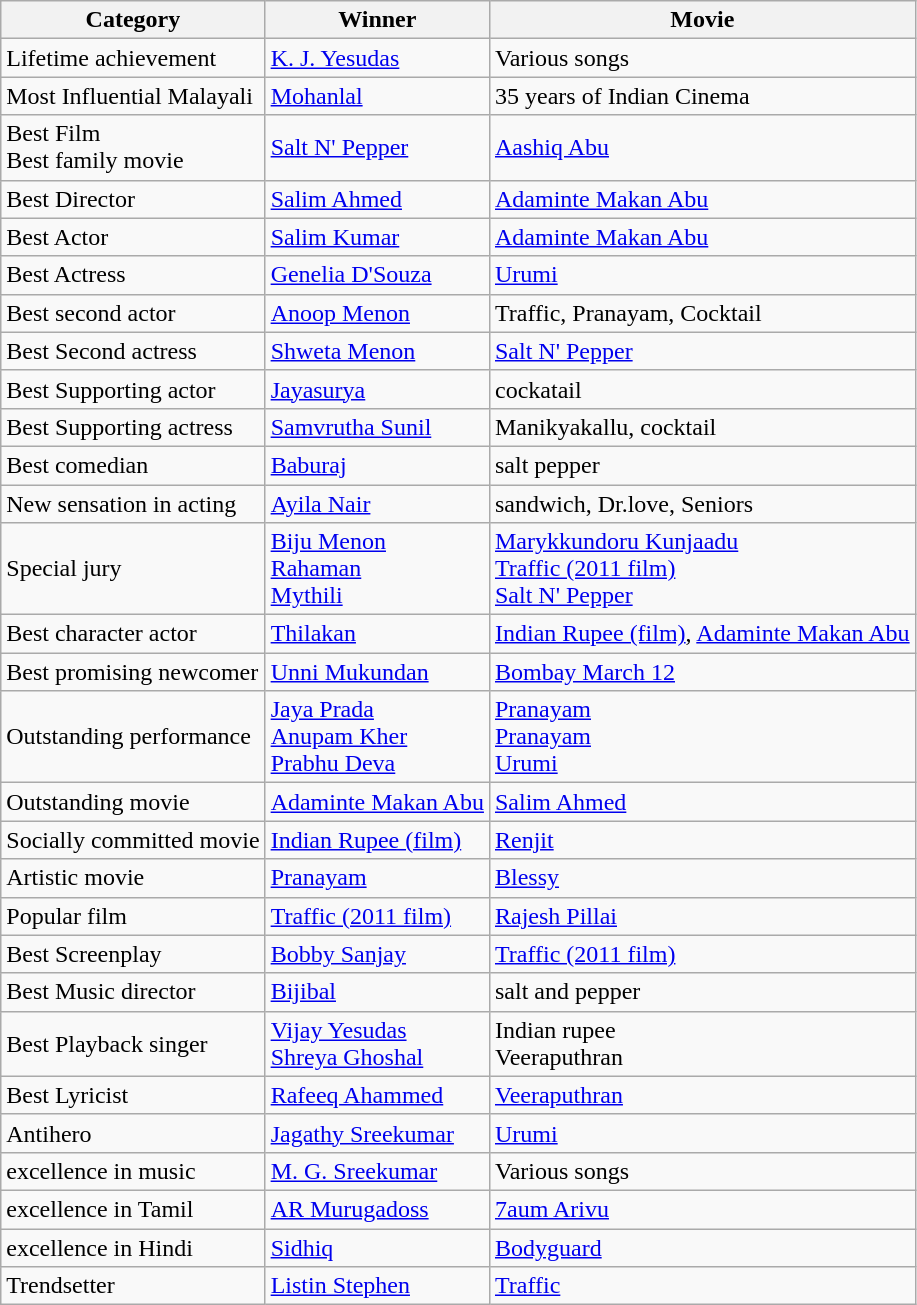<table class="wikitable">
<tr>
<th>Category</th>
<th>Winner</th>
<th>Movie</th>
</tr>
<tr>
<td>Lifetime achievement</td>
<td><a href='#'>K. J. Yesudas</a></td>
<td>Various songs</td>
</tr>
<tr>
<td>Most Influential Malayali</td>
<td><a href='#'>Mohanlal</a></td>
<td>35 years of Indian Cinema</td>
</tr>
<tr>
<td>Best Film<br>Best family movie</td>
<td><a href='#'>Salt N' Pepper</a></td>
<td><a href='#'>Aashiq Abu</a></td>
</tr>
<tr>
<td>Best Director</td>
<td><a href='#'>Salim Ahmed</a></td>
<td><a href='#'>Adaminte Makan Abu</a></td>
</tr>
<tr>
<td>Best Actor</td>
<td><a href='#'>Salim Kumar</a></td>
<td><a href='#'>Adaminte Makan Abu</a></td>
</tr>
<tr>
<td>Best Actress</td>
<td><a href='#'>Genelia D'Souza</a></td>
<td><a href='#'>Urumi</a></td>
</tr>
<tr>
<td>Best second actor</td>
<td><a href='#'>Anoop Menon</a></td>
<td>Traffic, Pranayam, Cocktail</td>
</tr>
<tr>
<td>Best Second actress</td>
<td><a href='#'>Shweta Menon</a></td>
<td><a href='#'>Salt N' Pepper</a></td>
</tr>
<tr>
<td>Best Supporting actor</td>
<td><a href='#'>Jayasurya</a></td>
<td>cockatail</td>
</tr>
<tr>
<td>Best Supporting actress</td>
<td><a href='#'>Samvrutha Sunil</a></td>
<td>Manikyakallu, cocktail</td>
</tr>
<tr>
<td>Best comedian</td>
<td><a href='#'>Baburaj</a></td>
<td>salt pepper</td>
</tr>
<tr>
<td>New sensation in acting</td>
<td><a href='#'>Ayila Nair</a></td>
<td>sandwich, Dr.love, Seniors</td>
</tr>
<tr>
<td>Special jury</td>
<td><a href='#'>Biju Menon</a><br><a href='#'>Rahaman</a><br><a href='#'>Mythili</a></td>
<td><a href='#'>Marykkundoru Kunjaadu</a><br><a href='#'>Traffic (2011 film)</a><br><a href='#'>Salt N' Pepper</a></td>
</tr>
<tr>
<td>Best character actor</td>
<td><a href='#'>Thilakan</a></td>
<td><a href='#'>Indian Rupee (film)</a>, <a href='#'>Adaminte Makan Abu</a></td>
</tr>
<tr>
<td>Best promising newcomer</td>
<td><a href='#'>Unni Mukundan</a></td>
<td><a href='#'>Bombay March 12</a></td>
</tr>
<tr>
<td>Outstanding performance</td>
<td><a href='#'>Jaya Prada</a><br><a href='#'>Anupam Kher</a><br><a href='#'>Prabhu Deva</a></td>
<td><a href='#'>Pranayam</a><br><a href='#'>Pranayam</a><br><a href='#'>Urumi</a></td>
</tr>
<tr>
<td>Outstanding movie</td>
<td><a href='#'>Adaminte Makan Abu</a></td>
<td><a href='#'>Salim Ahmed</a></td>
</tr>
<tr>
<td>Socially committed movie</td>
<td><a href='#'>Indian Rupee (film)</a></td>
<td><a href='#'>Renjit</a></td>
</tr>
<tr>
<td>Artistic movie</td>
<td><a href='#'>Pranayam</a></td>
<td><a href='#'>Blessy</a></td>
</tr>
<tr>
<td>Popular film</td>
<td><a href='#'>Traffic (2011 film)</a></td>
<td><a href='#'>Rajesh Pillai</a></td>
</tr>
<tr>
<td>Best Screenplay</td>
<td><a href='#'>Bobby Sanjay</a></td>
<td><a href='#'>Traffic (2011 film)</a></td>
</tr>
<tr>
<td>Best Music director</td>
<td><a href='#'>Bijibal</a></td>
<td>salt and pepper</td>
</tr>
<tr>
<td>Best Playback singer</td>
<td><a href='#'>Vijay Yesudas</a><br><a href='#'>Shreya Ghoshal</a></td>
<td>Indian rupee<br>Veeraputhran</td>
</tr>
<tr>
<td>Best Lyricist</td>
<td><a href='#'>Rafeeq Ahammed</a></td>
<td><a href='#'>Veeraputhran</a></td>
</tr>
<tr>
<td>Antihero</td>
<td><a href='#'>Jagathy Sreekumar</a></td>
<td><a href='#'>Urumi</a></td>
</tr>
<tr>
<td>excellence in music</td>
<td><a href='#'>M. G. Sreekumar</a></td>
<td>Various songs</td>
</tr>
<tr>
<td>excellence in Tamil</td>
<td><a href='#'>AR Murugadoss</a></td>
<td><a href='#'>7aum Arivu</a></td>
</tr>
<tr>
<td>excellence in Hindi</td>
<td><a href='#'>Sidhiq</a></td>
<td><a href='#'>Bodyguard</a></td>
</tr>
<tr>
<td>Trendsetter</td>
<td><a href='#'>Listin Stephen</a></td>
<td><a href='#'>Traffic</a></td>
</tr>
</table>
